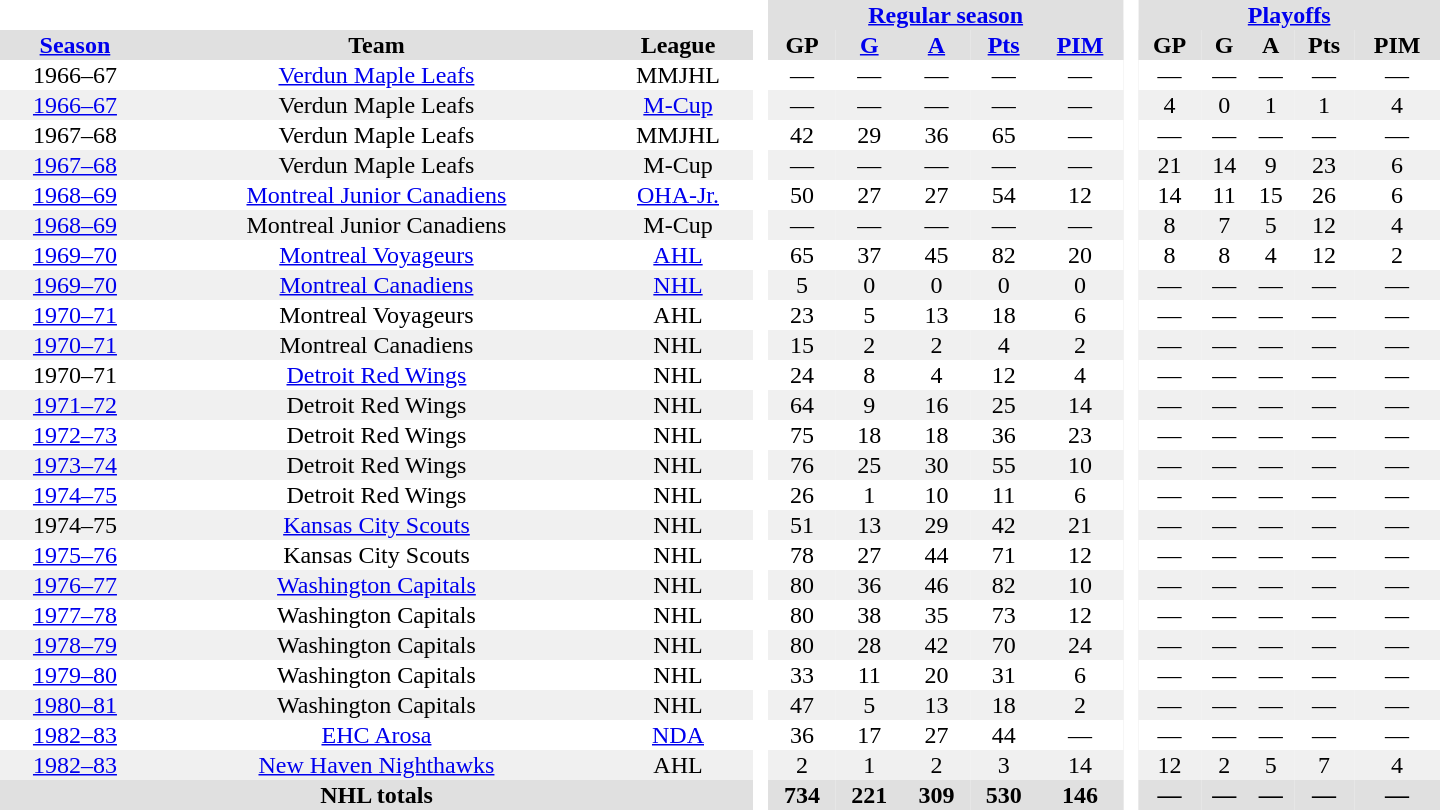<table border="0" cellpadding="1" cellspacing="0" style="text-align:center; width:60em">
<tr bgcolor="#e0e0e0">
<th colspan="3" bgcolor="#ffffff"> </th>
<th rowspan="99" bgcolor="#ffffff"> </th>
<th colspan="5"><a href='#'>Regular season</a></th>
<th rowspan="99" bgcolor="#ffffff"> </th>
<th colspan="5"><a href='#'>Playoffs</a></th>
</tr>
<tr bgcolor="#e0e0e0">
<th><a href='#'>Season</a></th>
<th>Team</th>
<th>League</th>
<th>GP</th>
<th><a href='#'>G</a></th>
<th><a href='#'>A</a></th>
<th><a href='#'>Pts</a></th>
<th><a href='#'>PIM</a></th>
<th>GP</th>
<th>G</th>
<th>A</th>
<th>Pts</th>
<th>PIM</th>
</tr>
<tr>
<td>1966–67</td>
<td><a href='#'>Verdun Maple Leafs</a></td>
<td>MMJHL</td>
<td>—</td>
<td>—</td>
<td>—</td>
<td>—</td>
<td>—</td>
<td>—</td>
<td>—</td>
<td>—</td>
<td>—</td>
<td>—</td>
</tr>
<tr bgcolor="#f0f0f0">
<td><a href='#'>1966–67</a></td>
<td>Verdun Maple Leafs</td>
<td><a href='#'>M-Cup</a></td>
<td>—</td>
<td>—</td>
<td>—</td>
<td>—</td>
<td>—</td>
<td>4</td>
<td>0</td>
<td>1</td>
<td>1</td>
<td>4</td>
</tr>
<tr>
<td>1967–68</td>
<td>Verdun Maple Leafs</td>
<td>MMJHL</td>
<td>42</td>
<td>29</td>
<td>36</td>
<td>65</td>
<td>—</td>
<td>—</td>
<td>—</td>
<td>—</td>
<td>—</td>
<td>—</td>
</tr>
<tr bgcolor="#f0f0f0">
<td><a href='#'>1967–68</a></td>
<td>Verdun Maple Leafs</td>
<td>M-Cup</td>
<td>—</td>
<td>—</td>
<td>—</td>
<td>—</td>
<td>—</td>
<td>21</td>
<td>14</td>
<td>9</td>
<td>23</td>
<td>6</td>
</tr>
<tr>
<td><a href='#'>1968–69</a></td>
<td><a href='#'>Montreal Junior Canadiens</a></td>
<td><a href='#'>OHA-Jr.</a></td>
<td>50</td>
<td>27</td>
<td>27</td>
<td>54</td>
<td>12</td>
<td>14</td>
<td>11</td>
<td>15</td>
<td>26</td>
<td>6</td>
</tr>
<tr bgcolor="#f0f0f0">
<td><a href='#'>1968–69</a></td>
<td>Montreal Junior Canadiens</td>
<td>M-Cup</td>
<td>—</td>
<td>—</td>
<td>—</td>
<td>—</td>
<td>—</td>
<td>8</td>
<td>7</td>
<td>5</td>
<td>12</td>
<td>4</td>
</tr>
<tr>
<td><a href='#'>1969–70</a></td>
<td><a href='#'>Montreal Voyageurs</a></td>
<td><a href='#'>AHL</a></td>
<td>65</td>
<td>37</td>
<td>45</td>
<td>82</td>
<td>20</td>
<td>8</td>
<td>8</td>
<td>4</td>
<td>12</td>
<td>2</td>
</tr>
<tr bgcolor="#f0f0f0">
<td><a href='#'>1969–70</a></td>
<td><a href='#'>Montreal Canadiens</a></td>
<td><a href='#'>NHL</a></td>
<td>5</td>
<td>0</td>
<td>0</td>
<td>0</td>
<td>0</td>
<td>—</td>
<td>—</td>
<td>—</td>
<td>—</td>
<td>—</td>
</tr>
<tr>
<td><a href='#'>1970–71</a></td>
<td>Montreal Voyageurs</td>
<td>AHL</td>
<td>23</td>
<td>5</td>
<td>13</td>
<td>18</td>
<td>6</td>
<td>—</td>
<td>—</td>
<td>—</td>
<td>—</td>
<td>—</td>
</tr>
<tr bgcolor="#f0f0f0">
<td><a href='#'>1970–71</a></td>
<td>Montreal Canadiens</td>
<td>NHL</td>
<td>15</td>
<td>2</td>
<td>2</td>
<td>4</td>
<td>2</td>
<td>—</td>
<td>—</td>
<td>—</td>
<td>—</td>
<td>—</td>
</tr>
<tr>
<td>1970–71</td>
<td><a href='#'>Detroit Red Wings</a></td>
<td>NHL</td>
<td>24</td>
<td>8</td>
<td>4</td>
<td>12</td>
<td>4</td>
<td>—</td>
<td>—</td>
<td>—</td>
<td>—</td>
<td>—</td>
</tr>
<tr bgcolor="#f0f0f0">
<td><a href='#'>1971–72</a></td>
<td>Detroit Red Wings</td>
<td>NHL</td>
<td>64</td>
<td>9</td>
<td>16</td>
<td>25</td>
<td>14</td>
<td>—</td>
<td>—</td>
<td>—</td>
<td>—</td>
<td>—</td>
</tr>
<tr>
<td><a href='#'>1972–73</a></td>
<td>Detroit Red Wings</td>
<td>NHL</td>
<td>75</td>
<td>18</td>
<td>18</td>
<td>36</td>
<td>23</td>
<td>—</td>
<td>—</td>
<td>—</td>
<td>—</td>
<td>—</td>
</tr>
<tr bgcolor="#f0f0f0">
<td><a href='#'>1973–74</a></td>
<td>Detroit Red Wings</td>
<td>NHL</td>
<td>76</td>
<td>25</td>
<td>30</td>
<td>55</td>
<td>10</td>
<td>—</td>
<td>—</td>
<td>—</td>
<td>—</td>
<td>—</td>
</tr>
<tr>
<td><a href='#'>1974–75</a></td>
<td>Detroit Red Wings</td>
<td>NHL</td>
<td>26</td>
<td>1</td>
<td>10</td>
<td>11</td>
<td>6</td>
<td>—</td>
<td>—</td>
<td>—</td>
<td>—</td>
<td>—</td>
</tr>
<tr bgcolor="#f0f0f0">
<td>1974–75</td>
<td><a href='#'>Kansas City Scouts</a></td>
<td>NHL</td>
<td>51</td>
<td>13</td>
<td>29</td>
<td>42</td>
<td>21</td>
<td>—</td>
<td>—</td>
<td>—</td>
<td>—</td>
<td>—</td>
</tr>
<tr>
<td><a href='#'>1975–76</a></td>
<td>Kansas City Scouts</td>
<td>NHL</td>
<td>78</td>
<td>27</td>
<td>44</td>
<td>71</td>
<td>12</td>
<td>—</td>
<td>—</td>
<td>—</td>
<td>—</td>
<td>—</td>
</tr>
<tr bgcolor="#f0f0f0">
<td><a href='#'>1976–77</a></td>
<td><a href='#'>Washington Capitals</a></td>
<td>NHL</td>
<td>80</td>
<td>36</td>
<td>46</td>
<td>82</td>
<td>10</td>
<td>—</td>
<td>—</td>
<td>—</td>
<td>—</td>
<td>—</td>
</tr>
<tr>
<td><a href='#'>1977–78</a></td>
<td>Washington Capitals</td>
<td>NHL</td>
<td>80</td>
<td>38</td>
<td>35</td>
<td>73</td>
<td>12</td>
<td>—</td>
<td>—</td>
<td>—</td>
<td>—</td>
<td>—</td>
</tr>
<tr bgcolor="#f0f0f0">
<td><a href='#'>1978–79</a></td>
<td>Washington Capitals</td>
<td>NHL</td>
<td>80</td>
<td>28</td>
<td>42</td>
<td>70</td>
<td>24</td>
<td>—</td>
<td>—</td>
<td>—</td>
<td>—</td>
<td>—</td>
</tr>
<tr>
<td><a href='#'>1979–80</a></td>
<td>Washington Capitals</td>
<td>NHL</td>
<td>33</td>
<td>11</td>
<td>20</td>
<td>31</td>
<td>6</td>
<td>—</td>
<td>—</td>
<td>—</td>
<td>—</td>
<td>—</td>
</tr>
<tr bgcolor="#f0f0f0">
<td><a href='#'>1980–81</a></td>
<td>Washington Capitals</td>
<td>NHL</td>
<td>47</td>
<td>5</td>
<td>13</td>
<td>18</td>
<td>2</td>
<td>—</td>
<td>—</td>
<td>—</td>
<td>—</td>
<td>—</td>
</tr>
<tr>
<td><a href='#'>1982–83</a></td>
<td><a href='#'>EHC Arosa</a></td>
<td><a href='#'>NDA</a></td>
<td>36</td>
<td>17</td>
<td>27</td>
<td>44</td>
<td>—</td>
<td>—</td>
<td>—</td>
<td>—</td>
<td>—</td>
<td>—</td>
</tr>
<tr bgcolor="#f0f0f0">
<td><a href='#'>1982–83</a></td>
<td><a href='#'>New Haven Nighthawks</a></td>
<td>AHL</td>
<td>2</td>
<td>1</td>
<td>2</td>
<td>3</td>
<td>14</td>
<td>12</td>
<td>2</td>
<td>5</td>
<td>7</td>
<td>4</td>
</tr>
<tr bgcolor="#e0e0e0">
<th colspan=3>NHL totals</th>
<th>734</th>
<th>221</th>
<th>309</th>
<th>530</th>
<th>146</th>
<th>—</th>
<th>—</th>
<th>—</th>
<th>—</th>
<th>—</th>
</tr>
</table>
